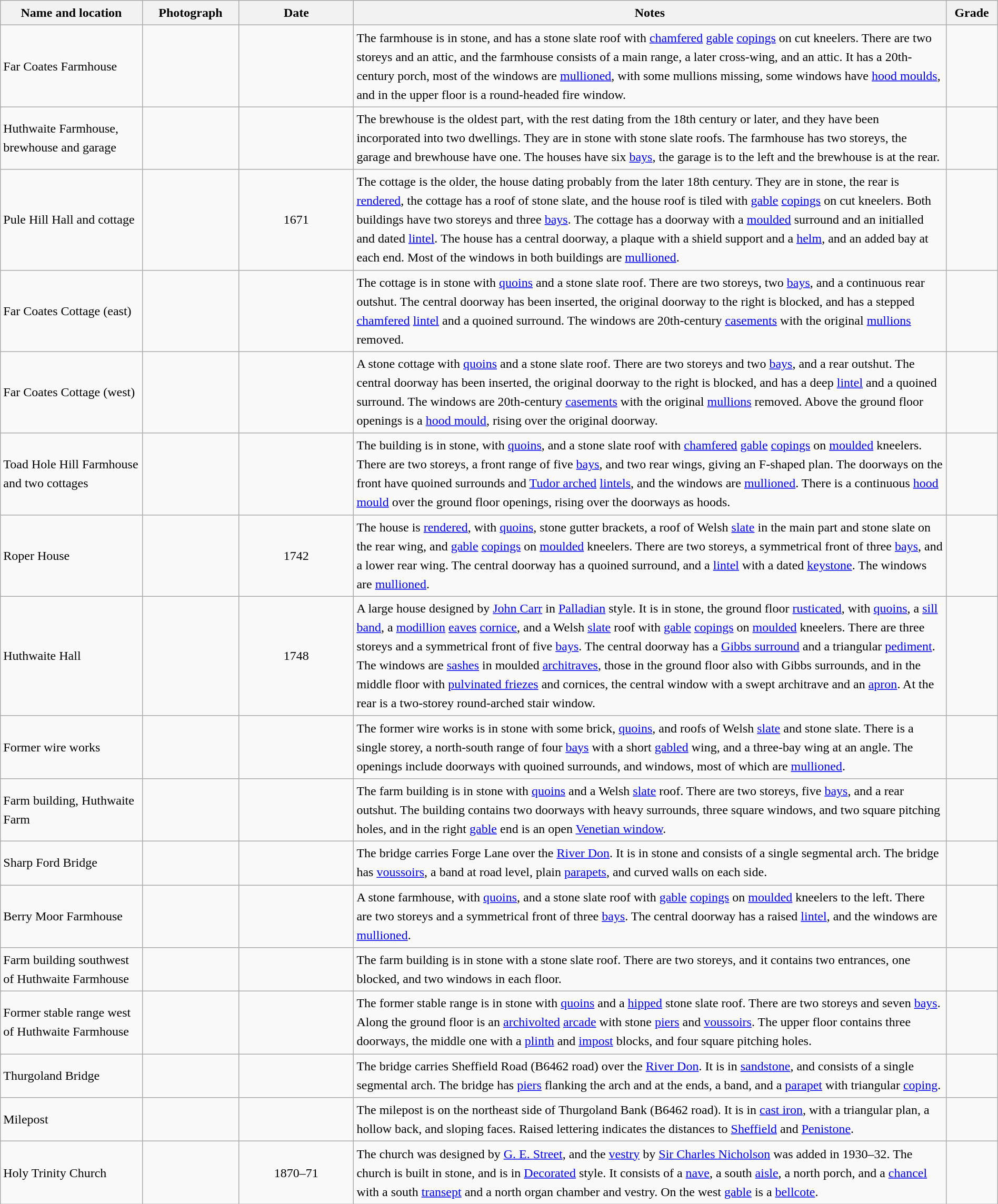<table class="wikitable sortable plainrowheaders" style="width:100%; border:0; text-align:left; line-height:150%;">
<tr>
<th scope="col"  style="width:150px">Name and location</th>
<th scope="col"  style="width:100px" class="unsortable">Photograph</th>
<th scope="col"  style="width:120px">Date</th>
<th scope="col"  style="width:650px" class="unsortable">Notes</th>
<th scope="col"  style="width:50px">Grade</th>
</tr>
<tr>
<td>Far Coates Farmhouse<br><small></small></td>
<td></td>
<td align="center"></td>
<td>The farmhouse is in stone, and has a stone slate roof with <a href='#'>chamfered</a> <a href='#'>gable</a> <a href='#'>copings</a> on cut kneelers.  There are two storeys and an attic, and the farmhouse consists of a main range, a later cross-wing, and an attic.  It has a 20th-century porch, most of the windows are <a href='#'>mullioned</a>, with some mullions missing, some windows have <a href='#'>hood moulds</a>, and in the upper floor is a round-headed fire window.</td>
<td align="center" ></td>
</tr>
<tr>
<td>Huthwaite Farmhouse, brewhouse and garage<br><small></small></td>
<td></td>
<td align="center"></td>
<td>The brewhouse is the oldest part, with the rest dating from the 18th century or later, and they have been incorporated into two dwellings.  They are in stone with stone slate roofs.  The farmhouse has two storeys, the garage and brewhouse have one.  The houses have six <a href='#'>bays</a>, the garage is to the left and the brewhouse is at the rear.</td>
<td align="center" ></td>
</tr>
<tr>
<td>Pule Hill Hall and cottage<br><small></small></td>
<td></td>
<td align="center">1671</td>
<td>The cottage is the older, the house dating probably from the later 18th century.  They are in stone, the rear is <a href='#'>rendered</a>, the cottage has a roof of stone slate, and the house roof is tiled with <a href='#'>gable</a> <a href='#'>copings</a> on cut kneelers.  Both buildings have two storeys and three <a href='#'>bays</a>.  The cottage has a doorway with a <a href='#'>moulded</a> surround and an initialled and dated <a href='#'>lintel</a>.  The house has a central doorway, a plaque with a shield support and a <a href='#'>helm</a>, and an added bay at each end.  Most of the windows in both buildings are <a href='#'>mullioned</a>.</td>
<td align="center" ></td>
</tr>
<tr>
<td>Far Coates Cottage (east)<br><small></small></td>
<td></td>
<td align="center"></td>
<td>The cottage is in stone with <a href='#'>quoins</a> and a stone slate roof.  There are two storeys, two <a href='#'>bays</a>, and a continuous rear outshut.  The central doorway has been inserted, the original doorway to the right is blocked, and has a stepped <a href='#'>chamfered</a> <a href='#'>lintel</a> and a quoined surround. The windows are 20th-century <a href='#'>casements</a> with the original <a href='#'>mullions</a> removed.</td>
<td align="center" ></td>
</tr>
<tr>
<td>Far Coates Cottage (west)<br><small></small></td>
<td></td>
<td align="center"></td>
<td>A stone cottage with <a href='#'>quoins</a> and a stone slate roof.  There are two storeys and two <a href='#'>bays</a>, and a rear outshut.  The central doorway has been inserted, the original doorway to the right is blocked, and has a deep <a href='#'>lintel</a> and a quoined surround. The windows are 20th-century <a href='#'>casements</a> with the original <a href='#'>mullions</a> removed.  Above the ground floor openings is a <a href='#'>hood mould</a>, rising over the original doorway.</td>
<td align="center" ></td>
</tr>
<tr>
<td>Toad Hole Hill Farmhouse and two cottages<br><small></small></td>
<td></td>
<td align="center"></td>
<td>The building is in stone, with <a href='#'>quoins</a>, and a stone slate roof with <a href='#'>chamfered</a> <a href='#'>gable</a> <a href='#'>copings</a> on <a href='#'>moulded</a> kneelers.  There are two storeys, a front range of five <a href='#'>bays</a>, and two rear wings, giving an F-shaped plan.  The doorways on the front have quoined surrounds and <a href='#'>Tudor arched</a> <a href='#'>lintels</a>, and the windows are <a href='#'>mullioned</a>.  There is a continuous <a href='#'>hood mould</a> over the ground floor openings, rising over the doorways as hoods.</td>
<td align="center" ></td>
</tr>
<tr>
<td>Roper House<br><small></small></td>
<td></td>
<td align="center">1742</td>
<td>The house is <a href='#'>rendered</a>, with <a href='#'>quoins</a>, stone gutter brackets, a roof of Welsh <a href='#'>slate</a> in the main part and stone slate on the rear wing, and <a href='#'>gable</a> <a href='#'>copings</a> on <a href='#'>moulded</a> kneelers.  There are two storeys, a symmetrical front of three <a href='#'>bays</a>, and a lower rear wing.  The central doorway has a quoined surround, and a <a href='#'>lintel</a> with a dated <a href='#'>keystone</a>.  The windows are <a href='#'>mullioned</a>.</td>
<td align="center" ></td>
</tr>
<tr>
<td>Huthwaite Hall<br><small></small></td>
<td></td>
<td align="center">1748</td>
<td>A large house designed by <a href='#'>John Carr</a> in <a href='#'>Palladian</a> style.  It is in stone, the ground floor <a href='#'>rusticated</a>, with <a href='#'>quoins</a>, a <a href='#'>sill band</a>, a <a href='#'>modillion</a> <a href='#'>eaves</a> <a href='#'>cornice</a>, and a Welsh <a href='#'>slate</a> roof with <a href='#'>gable</a> <a href='#'>copings</a> on <a href='#'>moulded</a> kneelers.  There are three storeys and a symmetrical front of five <a href='#'>bays</a>.  The central doorway has a <a href='#'>Gibbs surround</a> and a triangular <a href='#'>pediment</a>.  The windows are <a href='#'>sashes</a> in moulded <a href='#'>architraves</a>, those in the ground floor also with Gibbs surrounds, and in the middle floor with <a href='#'>pulvinated friezes</a> and cornices, the central window with a swept architrave and an <a href='#'>apron</a>.  At the rear is a two-storey round-arched stair window.</td>
<td align="center" ></td>
</tr>
<tr>
<td>Former wire works<br><small></small></td>
<td></td>
<td align="center"></td>
<td>The former wire works is in stone with some brick, <a href='#'>quoins</a>, and roofs of Welsh <a href='#'>slate</a> and stone slate.  There is a single storey, a north-south range of four <a href='#'>bays</a> with a short <a href='#'>gabled</a> wing, and a three-bay wing at an angle.  The openings include doorways with quoined surrounds, and windows, most of which are <a href='#'>mullioned</a>.</td>
<td align="center" ></td>
</tr>
<tr>
<td>Farm building, Huthwaite Farm<br><small></small></td>
<td></td>
<td align="center"></td>
<td>The farm building is in stone with <a href='#'>quoins</a> and a Welsh <a href='#'>slate</a> roof.  There are two storeys, five <a href='#'>bays</a>, and a rear outshut.  The building contains two doorways with heavy surrounds, three square windows, and two square pitching holes, and in the right <a href='#'>gable</a> end is an open <a href='#'>Venetian window</a>.</td>
<td align="center" ></td>
</tr>
<tr>
<td>Sharp Ford Bridge<br><small></small></td>
<td></td>
<td align="center"></td>
<td>The bridge carries Forge Lane over the <a href='#'>River Don</a>.  It is in stone and consists of a single segmental arch.  The bridge has <a href='#'>voussoirs</a>, a band at road level, plain <a href='#'>parapets</a>, and curved walls on each side.</td>
<td align="center" ></td>
</tr>
<tr>
<td>Berry Moor Farmhouse<br><small></small></td>
<td></td>
<td align="center"></td>
<td>A stone farmhouse, with <a href='#'>quoins</a>, and a stone slate roof with <a href='#'>gable</a> <a href='#'>copings</a> on <a href='#'>moulded</a> kneelers to the left.  There are two storeys and a symmetrical front of three <a href='#'>bays</a>.  The central doorway has a raised <a href='#'>lintel</a>, and the windows are <a href='#'>mullioned</a>.</td>
<td align="center" ></td>
</tr>
<tr>
<td>Farm building southwest of Huthwaite Farmhouse<br><small></small></td>
<td></td>
<td align="center"></td>
<td>The farm building is in stone with a stone slate roof.  There are two storeys, and it contains two entrances, one blocked, and two windows in each floor.</td>
<td align="center" ></td>
</tr>
<tr>
<td>Former stable range west of Huthwaite Farmhouse<br><small></small></td>
<td></td>
<td align="center"></td>
<td>The former stable range is in stone with <a href='#'>quoins</a> and a <a href='#'>hipped</a> stone slate roof.  There are two storeys and seven <a href='#'>bays</a>.  Along the ground floor is an <a href='#'>archivolted</a> <a href='#'>arcade</a> with stone <a href='#'>piers</a> and <a href='#'>voussoirs</a>.  The upper floor contains three doorways, the middle one with a <a href='#'>plinth</a> and <a href='#'>impost</a> blocks, and four square pitching holes.</td>
<td align="center" ></td>
</tr>
<tr>
<td>Thurgoland Bridge<br><small></small></td>
<td></td>
<td align="center"></td>
<td>The bridge carries Sheffield Road (B6462 road) over the <a href='#'>River Don</a>.  It is in <a href='#'>sandstone</a>, and consists of a single segmental arch.  The bridge has <a href='#'>piers</a> flanking the arch and at the ends, a band, and a <a href='#'>parapet</a> with triangular <a href='#'>coping</a>.</td>
<td align="center" ></td>
</tr>
<tr>
<td>Milepost<br><small></small></td>
<td></td>
<td align="center"></td>
<td>The milepost is on the northeast side of Thurgoland Bank (B6462 road).  It is in <a href='#'>cast iron</a>, with a triangular plan, a hollow back, and sloping faces.  Raised lettering indicates the distances to <a href='#'>Sheffield</a> and <a href='#'>Penistone</a>.</td>
<td align="center" ></td>
</tr>
<tr>
<td>Holy Trinity Church<br><small></small></td>
<td></td>
<td align="center">1870–71</td>
<td>The church was designed by <a href='#'>G. E. Street</a>, and the <a href='#'>vestry</a> by <a href='#'>Sir Charles Nicholson</a> was added in 1930–32.  The church is built in stone, and is in <a href='#'>Decorated</a> style.  It consists of a <a href='#'>nave</a>, a south <a href='#'>aisle</a>, a north porch, and a <a href='#'>chancel</a> with a south <a href='#'>transept</a> and a north organ chamber and vestry.  On the west <a href='#'>gable</a> is a <a href='#'>bellcote</a>.</td>
<td align="center" ></td>
</tr>
<tr>
</tr>
</table>
